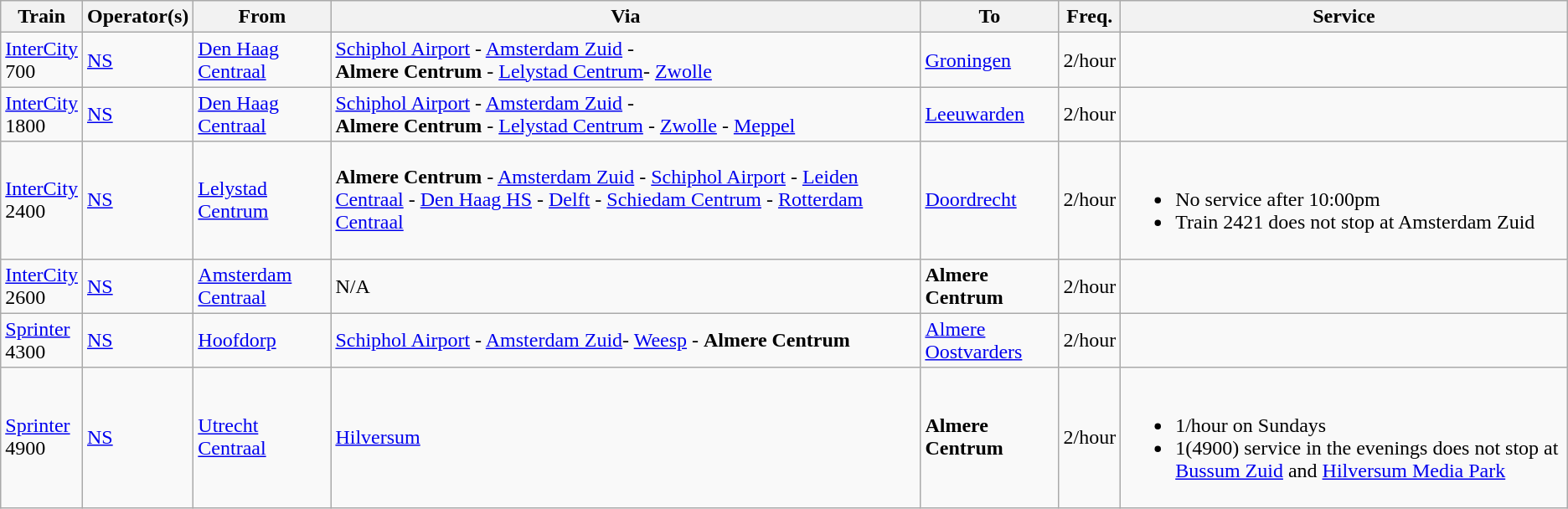<table class="wikitable">
<tr>
<th>Train</th>
<th>Operator(s)</th>
<th>From</th>
<th>Via</th>
<th>To</th>
<th>Freq.</th>
<th>Service</th>
</tr>
<tr>
<td><a href='#'>InterCity</a><br>700</td>
<td><a href='#'>NS</a></td>
<td><a href='#'>Den Haag Centraal</a></td>
<td><a href='#'>Schiphol Airport</a> - <a href='#'>Amsterdam Zuid</a> -<br><strong>Almere Centrum</strong> - <a href='#'>Lelystad Centrum</a>- <a href='#'>Zwolle</a></td>
<td><a href='#'>Groningen</a></td>
<td>2/hour</td>
<td></td>
</tr>
<tr>
<td><a href='#'>InterCity</a><br>1800</td>
<td><a href='#'>NS</a></td>
<td><a href='#'>Den Haag Centraal</a></td>
<td><a href='#'>Schiphol Airport</a> - <a href='#'>Amsterdam Zuid</a> -<br><strong>Almere Centrum</strong> - <a href='#'>Lelystad Centrum</a> - <a href='#'>Zwolle</a> - <a href='#'>Meppel</a></td>
<td><a href='#'>Leeuwarden</a></td>
<td>2/hour</td>
<td></td>
</tr>
<tr>
<td><a href='#'>InterCity</a><br>2400</td>
<td><a href='#'>NS</a></td>
<td><a href='#'>Lelystad Centrum</a></td>
<td><strong>Almere Centrum</strong> - <a href='#'>Amsterdam Zuid</a> - <a href='#'>Schiphol Airport</a> - <a href='#'>Leiden Centraal</a> - <a href='#'>Den Haag HS</a> - <a href='#'>Delft</a> - <a href='#'>Schiedam Centrum</a> - <a href='#'>Rotterdam Centraal</a></td>
<td><a href='#'>Doordrecht</a></td>
<td>2/hour</td>
<td><br><ul><li>No service after 10:00pm</li><li>Train 2421 does not stop at Amsterdam Zuid</li></ul></td>
</tr>
<tr>
<td><a href='#'>InterCity</a><br>2600</td>
<td><a href='#'>NS</a></td>
<td><a href='#'>Amsterdam Centraal</a></td>
<td>N/A</td>
<td><strong>Almere Centrum</strong></td>
<td>2/hour</td>
<td></td>
</tr>
<tr>
<td><a href='#'>Sprinter</a><br>4300</td>
<td><a href='#'>NS</a></td>
<td><a href='#'>Hoofdorp</a></td>
<td><a href='#'>Schiphol Airport</a> - <a href='#'>Amsterdam Zuid</a>- <a href='#'>Weesp</a> - <strong>Almere Centrum</strong></td>
<td><a href='#'>Almere Oostvarders</a></td>
<td>2/hour</td>
<td></td>
</tr>
<tr>
<td><a href='#'>Sprinter</a><br>4900</td>
<td><a href='#'>NS</a></td>
<td><a href='#'>Utrecht Centraal</a></td>
<td><a href='#'>Hilversum</a></td>
<td><strong>Almere Centrum</strong></td>
<td>2/hour</td>
<td><br><ul><li>1/hour on Sundays</li><li>1(4900) service in the evenings does not stop at <a href='#'>Bussum Zuid</a> and <a href='#'>Hilversum Media Park</a></li></ul></td>
</tr>
</table>
